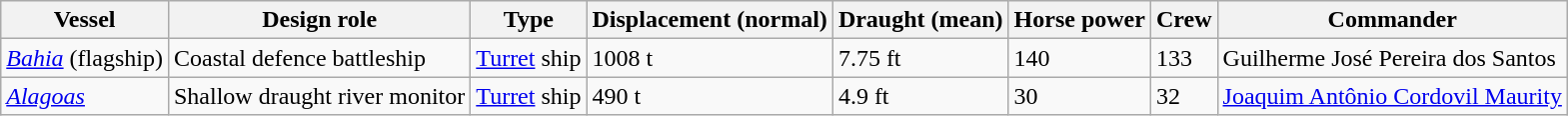<table class="wikitable">
<tr>
<th>Vessel</th>
<th>Design role</th>
<th>Type</th>
<th>Displacement (normal)</th>
<th>Draught (mean)</th>
<th>Horse power</th>
<th>Crew</th>
<th>Commander</th>
</tr>
<tr>
<td><a href='#'><em>Bahia</em></a> (flagship)</td>
<td>Coastal defence battleship</td>
<td><a href='#'>Turret</a> ship</td>
<td>1008 t</td>
<td>7.75 ft</td>
<td>140</td>
<td>133</td>
<td>Guilherme José Pereira dos Santos</td>
</tr>
<tr>
<td><a href='#'><em>Alagoas</em></a></td>
<td>Shallow draught river monitor</td>
<td><a href='#'>Turret</a> ship</td>
<td>490 t</td>
<td>4.9 ft</td>
<td>30</td>
<td>32</td>
<td><a href='#'>Joaquim Antônio Cordovil Maurity</a></td>
</tr>
</table>
